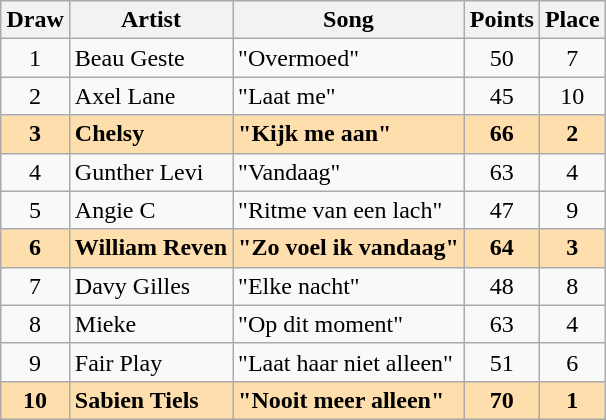<table class="sortable wikitable" style="margin: 1em auto 1em auto; text-align:center">
<tr>
<th>Draw</th>
<th>Artist</th>
<th>Song</th>
<th>Points</th>
<th>Place</th>
</tr>
<tr>
<td>1</td>
<td align="left">Beau Geste</td>
<td align="left">"Overmoed"</td>
<td>50</td>
<td>7</td>
</tr>
<tr>
<td>2</td>
<td align="left">Axel Lane</td>
<td align="left">"Laat me"</td>
<td>45</td>
<td>10</td>
</tr>
<tr style="font-weight:bold; background:navajowhite;">
<td>3</td>
<td align="left">Chelsy</td>
<td align="left">"Kijk me aan"</td>
<td>66</td>
<td>2</td>
</tr>
<tr>
<td>4</td>
<td align="left">Gunther Levi</td>
<td align="left">"Vandaag"</td>
<td>63</td>
<td>4</td>
</tr>
<tr>
<td>5</td>
<td align="left">Angie C</td>
<td align="left">"Ritme van een lach"</td>
<td>47</td>
<td>9</td>
</tr>
<tr style="font-weight:bold; background:navajowhite;">
<td>6</td>
<td align="left">William Reven</td>
<td align="left">"Zo voel ik vandaag"</td>
<td>64</td>
<td>3</td>
</tr>
<tr>
<td>7</td>
<td align="left">Davy Gilles</td>
<td align="left">"Elke nacht"</td>
<td>48</td>
<td>8</td>
</tr>
<tr>
<td>8</td>
<td align="left">Mieke</td>
<td align="left">"Op dit moment"</td>
<td>63</td>
<td>4</td>
</tr>
<tr>
<td>9</td>
<td align="left">Fair Play</td>
<td align="left">"Laat haar niet alleen"</td>
<td>51</td>
<td>6</td>
</tr>
<tr style="font-weight:bold; background:navajowhite;">
<td>10</td>
<td align="left">Sabien Tiels</td>
<td align="left">"Nooit meer alleen"</td>
<td>70</td>
<td>1</td>
</tr>
</table>
